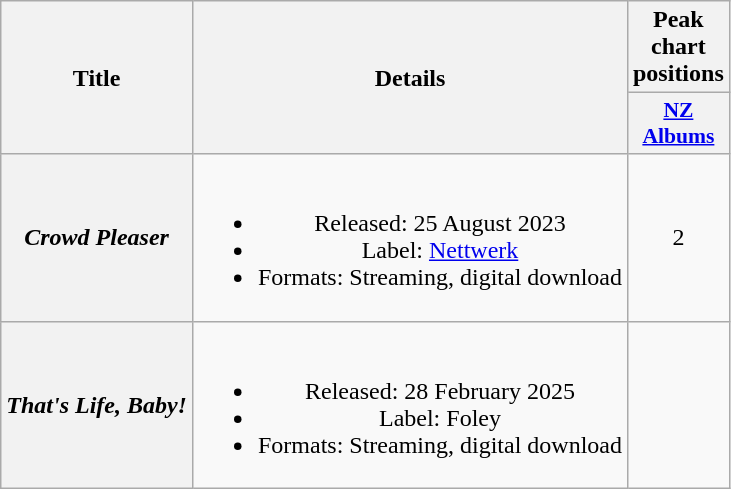<table class="wikitable plainrowheaders" style="text-align:center">
<tr>
<th rowspan="2">Title</th>
<th rowspan="2">Details</th>
<th>Peak chart positions</th>
</tr>
<tr>
<th scope="col" style="width:3em; font-size:90%"><a href='#'>NZ<br>Albums</a><br></th>
</tr>
<tr>
<th scope="row"><em>Crowd Pleaser</em></th>
<td><br><ul><li>Released: 25 August 2023</li><li>Label: <a href='#'>Nettwerk</a></li><li>Formats: Streaming, digital download</li></ul></td>
<td>2</td>
</tr>
<tr>
<th scope="row"><em>That's Life, Baby!</em></th>
<td><br><ul><li>Released: 28 February 2025</li><li>Label: Foley</li><li>Formats: Streaming, digital download</li></ul></td>
<td></td>
</tr>
</table>
